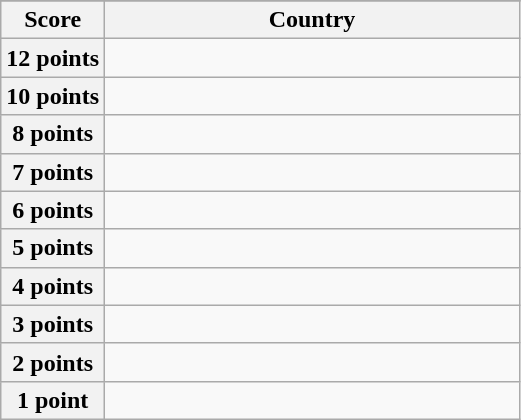<table class="wikitable">
<tr>
</tr>
<tr>
<th scope="col" width="20%">Score</th>
<th scope="col">Country</th>
</tr>
<tr>
<th scope="row">12 points</th>
<td></td>
</tr>
<tr>
<th scope="row">10 points</th>
<td></td>
</tr>
<tr>
<th scope="row">8 points</th>
<td></td>
</tr>
<tr>
<th scope="row">7 points</th>
<td></td>
</tr>
<tr>
<th scope="row">6 points</th>
<td></td>
</tr>
<tr>
<th scope="row">5 points</th>
<td></td>
</tr>
<tr>
<th scope="row">4 points</th>
<td></td>
</tr>
<tr>
<th scope="row">3 points</th>
<td></td>
</tr>
<tr>
<th scope="row">2 points</th>
<td></td>
</tr>
<tr>
<th scope="row">1 point</th>
<td></td>
</tr>
</table>
